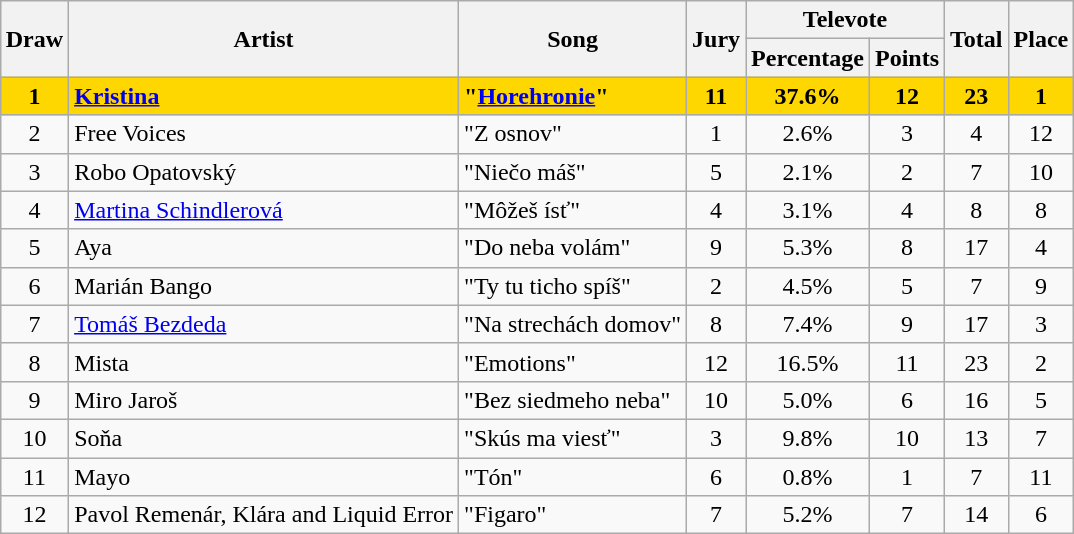<table class="sortable wikitable" style="margin: 1em auto 1em auto; text-align:center;">
<tr>
<th rowspan="2">Draw</th>
<th rowspan="2">Artist</th>
<th rowspan="2">Song</th>
<th rowspan="2">Jury</th>
<th colspan="2">Televote</th>
<th rowspan="2">Total</th>
<th rowspan="2">Place</th>
</tr>
<tr>
<th>Percentage</th>
<th>Points</th>
</tr>
<tr style="font-weight:bold; background:gold;">
<td>1</td>
<td align="left"><a href='#'>Kristina</a></td>
<td align="left">"<a href='#'>Horehronie</a>"</td>
<td>11</td>
<td>37.6%</td>
<td>12</td>
<td>23</td>
<td>1</td>
</tr>
<tr>
<td>2</td>
<td align="left">Free Voices</td>
<td align="left">"Z osnov"</td>
<td>1</td>
<td>2.6%</td>
<td>3</td>
<td>4</td>
<td>12</td>
</tr>
<tr>
<td>3</td>
<td align="left">Robo Opatovský</td>
<td align="left">"Niečo máš"</td>
<td>5</td>
<td>2.1%</td>
<td>2</td>
<td>7</td>
<td>10</td>
</tr>
<tr>
<td>4</td>
<td align="left"><a href='#'>Martina Schindlerová</a></td>
<td align="left">"Môžeš ísť"</td>
<td>4</td>
<td>3.1%</td>
<td>4</td>
<td>8</td>
<td>8</td>
</tr>
<tr>
<td>5</td>
<td align="left">Aya</td>
<td align="left">"Do neba volám"</td>
<td>9</td>
<td>5.3%</td>
<td>8</td>
<td>17</td>
<td>4</td>
</tr>
<tr>
<td>6</td>
<td align="left">Marián Bango</td>
<td align="left">"Ty tu ticho spíš"</td>
<td>2</td>
<td>4.5%</td>
<td>5</td>
<td>7</td>
<td>9</td>
</tr>
<tr>
<td>7</td>
<td align="left"><a href='#'>Tomáš Bezdeda</a></td>
<td align="left">"Na strechách domov"</td>
<td>8</td>
<td>7.4%</td>
<td>9</td>
<td>17</td>
<td>3</td>
</tr>
<tr>
<td>8</td>
<td align="left">Mista</td>
<td align="left">"Emotions"</td>
<td>12</td>
<td>16.5%</td>
<td>11</td>
<td>23</td>
<td>2</td>
</tr>
<tr>
<td>9</td>
<td align="left">Miro Jaroš</td>
<td align="left">"Bez siedmeho neba"</td>
<td>10</td>
<td>5.0%</td>
<td>6</td>
<td>16</td>
<td>5</td>
</tr>
<tr>
<td>10</td>
<td align="left">Soňa</td>
<td align="left">"Skús ma viesť"</td>
<td>3</td>
<td>9.8%</td>
<td>10</td>
<td>13</td>
<td>7</td>
</tr>
<tr>
<td>11</td>
<td align="left">Mayo</td>
<td align="left">"Tón"</td>
<td>6</td>
<td>0.8%</td>
<td>1</td>
<td>7</td>
<td>11</td>
</tr>
<tr>
<td>12</td>
<td align="left">Pavol Remenár, Klára and Liquid Error</td>
<td align="left">"Figaro"</td>
<td>7</td>
<td>5.2%</td>
<td>7</td>
<td>14</td>
<td>6</td>
</tr>
</table>
